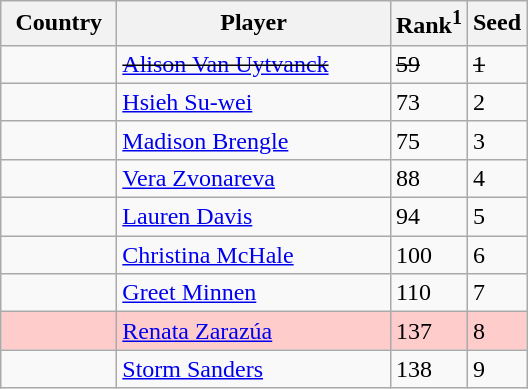<table class="sortable wikitable">
<tr>
<th width="70">Country</th>
<th width="175">Player</th>
<th>Rank<sup>1</sup></th>
<th>Seed</th>
</tr>
<tr>
<td><s></s></td>
<td><s><a href='#'>Alison Van Uytvanck</a></s></td>
<td><s>59</s></td>
<td><s>1</s></td>
</tr>
<tr>
<td></td>
<td><a href='#'>Hsieh Su-wei</a></td>
<td>73</td>
<td>2</td>
</tr>
<tr>
<td></td>
<td><a href='#'>Madison Brengle</a></td>
<td>75</td>
<td>3</td>
</tr>
<tr>
<td></td>
<td><a href='#'>Vera Zvonareva</a></td>
<td>88</td>
<td>4</td>
</tr>
<tr>
<td></td>
<td><a href='#'>Lauren Davis</a></td>
<td>94</td>
<td>5</td>
</tr>
<tr>
<td></td>
<td><a href='#'>Christina McHale</a></td>
<td>100</td>
<td>6</td>
</tr>
<tr>
<td></td>
<td><a href='#'>Greet Minnen</a></td>
<td>110</td>
<td>7</td>
</tr>
<tr style="background:#fcc;">
<td></td>
<td><a href='#'>Renata Zarazúa</a></td>
<td>137</td>
<td>8</td>
</tr>
<tr>
<td></td>
<td><a href='#'>Storm Sanders</a></td>
<td>138</td>
<td>9</td>
</tr>
</table>
